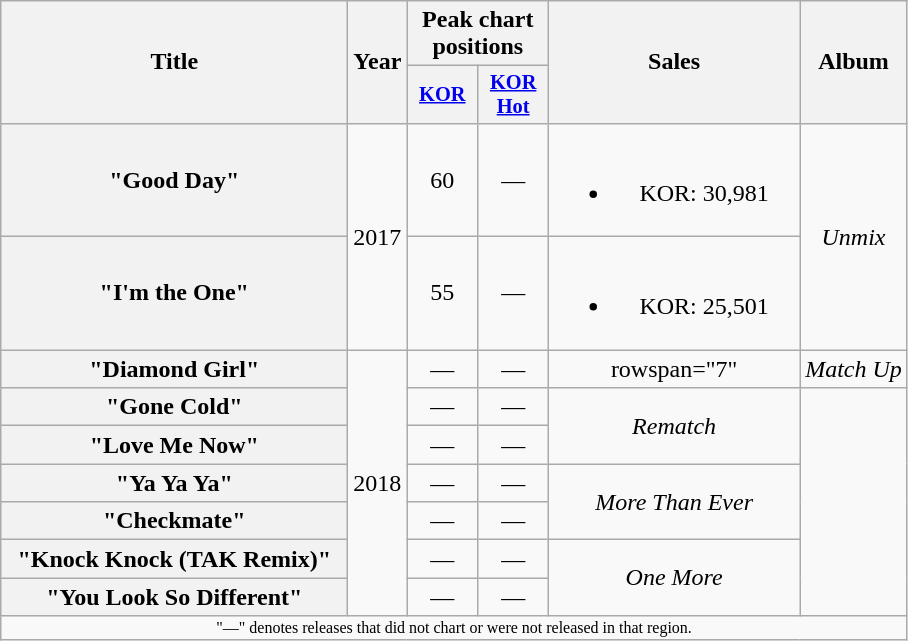<table class="wikitable plainrowheaders" style="text-align:center;">
<tr>
<th scope="col" rowspan="2" style="width:14em;">Title</th>
<th scope="col" rowspan="2">Year</th>
<th scope="col" colspan="2">Peak chart positions</th>
<th scope="col" rowspan="2" style="width:10em;">Sales</th>
<th scope="col" rowspan="2">Album</th>
</tr>
<tr>
<th scope="col" style="width:3em;font-size:85%;"><a href='#'>KOR</a><br></th>
<th scope="col" style="width:3em;font-size:85%;"><a href='#'>KOR Hot</a></th>
</tr>
<tr>
<th scope="row">"Good Day"</th>
<td rowspan="2">2017</td>
<td>60</td>
<td>—</td>
<td><br><ul><li>KOR: 30,981</li></ul></td>
<td rowspan="2"><em>Unmix</em></td>
</tr>
<tr>
<th scope="row">"I'm the One"</th>
<td>55</td>
<td>—</td>
<td><br><ul><li>KOR: 25,501</li></ul></td>
</tr>
<tr>
<th scope="row">"Diamond Girl"</th>
<td rowspan="7">2018</td>
<td>—</td>
<td>—</td>
<td>rowspan="7" </td>
<td><em>Match Up</em></td>
</tr>
<tr>
<th scope="row">"Gone Cold"</th>
<td>—</td>
<td>—</td>
<td rowspan="2"><em>Rematch</em></td>
</tr>
<tr>
<th scope="row">"Love Me Now"</th>
<td>—</td>
<td>—</td>
</tr>
<tr>
<th scope="row">"Ya Ya Ya"</th>
<td>—</td>
<td>—</td>
<td rowspan="2"><em>More Than Ever</em></td>
</tr>
<tr>
<th scope="row">"Checkmate"</th>
<td>—</td>
<td>—</td>
</tr>
<tr>
<th scope="row">"Knock Knock (TAK Remix)"</th>
<td>—</td>
<td>—</td>
<td rowspan="2"><em>One More</em></td>
</tr>
<tr>
<th scope="row">"You Look So Different"</th>
<td>—</td>
<td>—</td>
</tr>
<tr>
<td colspan="7" style="font-size:8pt">"—" denotes releases that did not chart or were not released in that region.</td>
</tr>
</table>
